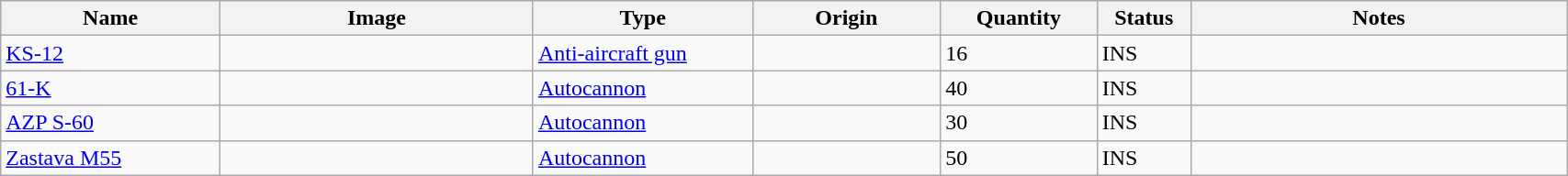<table class="wikitable" style="width:90%;">
<tr>
<th width=14%>Name</th>
<th width=20%>Image</th>
<th width=14%>Type</th>
<th width=12%>Origin</th>
<th width=10%>Quantity</th>
<th width=06%>Status</th>
<th width=24%>Notes</th>
</tr>
<tr>
<td><a href='#'>KS-12</a></td>
<td></td>
<td><a href='#'>Anti-aircraft gun</a></td>
<td></td>
<td>16</td>
<td>INS</td>
<td></td>
</tr>
<tr>
<td><a href='#'>61-K</a></td>
<td></td>
<td><a href='#'>Autocannon</a></td>
<td></td>
<td>40</td>
<td>INS</td>
<td></td>
</tr>
<tr>
<td><a href='#'>AZP S-60</a></td>
<td></td>
<td><a href='#'>Autocannon</a></td>
<td></td>
<td>30</td>
<td>INS</td>
<td></td>
</tr>
<tr>
<td><a href='#'>Zastava M55</a></td>
<td></td>
<td><a href='#'>Autocannon</a></td>
<td></td>
<td>50</td>
<td>INS</td>
<td></td>
</tr>
</table>
